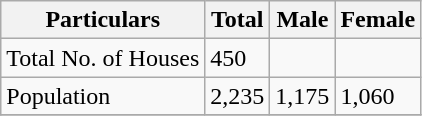<table class="wikitable sortable">
<tr>
<th>Particulars</th>
<th>Total</th>
<th>Male</th>
<th>Female</th>
</tr>
<tr>
<td>Total No. of Houses</td>
<td>450</td>
<td></td>
<td></td>
</tr>
<tr>
<td>Population</td>
<td>2,235</td>
<td>1,175</td>
<td>1,060</td>
</tr>
<tr>
</tr>
</table>
